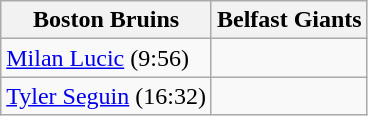<table class="wikitable">
<tr>
<th>Boston Bruins</th>
<th>Belfast Giants</th>
</tr>
<tr>
<td><a href='#'>Milan Lucic</a> (9:56)</td>
<td></td>
</tr>
<tr>
<td><a href='#'>Tyler Seguin</a> (16:32)</td>
<td></td>
</tr>
</table>
